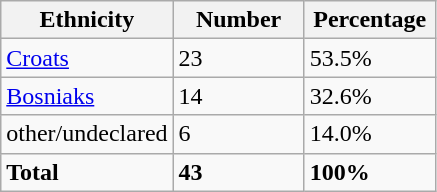<table class="wikitable">
<tr>
<th width="100px">Ethnicity</th>
<th width="80px">Number</th>
<th width="80px">Percentage</th>
</tr>
<tr>
<td><a href='#'>Croats</a></td>
<td>23</td>
<td>53.5%</td>
</tr>
<tr>
<td><a href='#'>Bosniaks</a></td>
<td>14</td>
<td>32.6%</td>
</tr>
<tr>
<td>other/undeclared</td>
<td>6</td>
<td>14.0%</td>
</tr>
<tr>
<td><strong>Total</strong></td>
<td><strong>43</strong></td>
<td><strong>100%</strong></td>
</tr>
</table>
